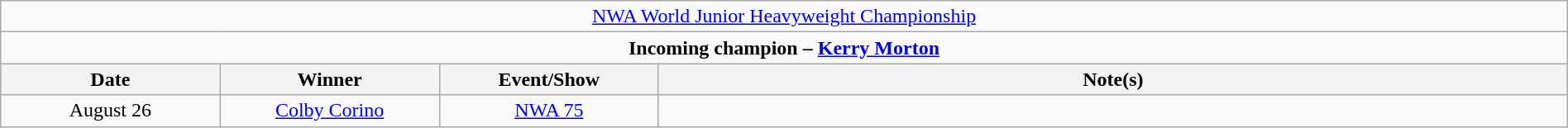<table class="wikitable" style="text-align:center; width:100%;">
<tr>
<td colspan="5" style="text-align: center;"><a href='#'>NWA World Junior Heavyweight Championship</a></td>
</tr>
<tr>
<td colspan="5" style="text-align: center;"><strong>Incoming champion – <a href='#'>Kerry Morton</a></strong></td>
</tr>
<tr>
<th width=14%>Date</th>
<th width=14%>Winner</th>
<th width=14%>Event/Show</th>
<th width=58%>Note(s)</th>
</tr>
<tr>
<td>August 26</td>
<td><a href='#'>Colby Corino</a></td>
<td><a href='#'>NWA 75</a><br></td>
<td></td>
</tr>
</table>
